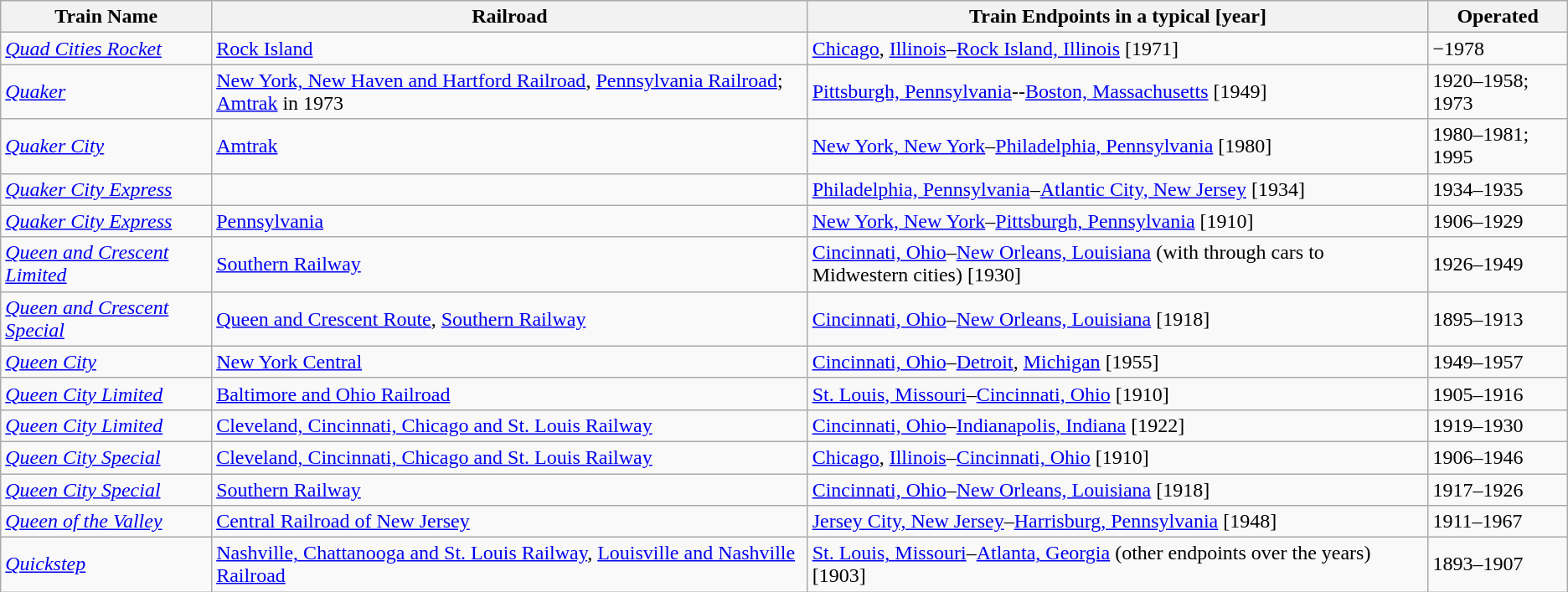<table class="wikitable">
<tr>
<th>Train Name</th>
<th>Railroad</th>
<th>Train Endpoints in a typical [year]</th>
<th>Operated</th>
</tr>
<tr>
<td><em><a href='#'>Quad Cities Rocket</a></em></td>
<td><a href='#'>Rock Island</a></td>
<td><a href='#'>Chicago</a>, <a href='#'>Illinois</a>–<a href='#'>Rock Island, Illinois</a> [1971]</td>
<td>−1978</td>
</tr>
<tr>
<td><a href='#'><em>Quaker</em></a></td>
<td><a href='#'>New York, New Haven and Hartford Railroad</a>, <a href='#'>Pennsylvania Railroad</a>; <a href='#'>Amtrak</a> in 1973</td>
<td><a href='#'>Pittsburgh, Pennsylvania</a>--<a href='#'>Boston, Massachusetts</a> [1949]</td>
<td>1920–1958; 1973</td>
</tr>
<tr>
<td><a href='#'><em>Quaker City</em></a></td>
<td><a href='#'>Amtrak</a></td>
<td><a href='#'>New York, New York</a>–<a href='#'>Philadelphia, Pennsylvania</a> [1980]</td>
<td>1980–1981; 1995</td>
</tr>
<tr>
<td><em><a href='#'>Quaker City Express</a></em></td>
<td></td>
<td><a href='#'>Philadelphia, Pennsylvania</a>–<a href='#'>Atlantic City, New Jersey</a> [1934]</td>
<td>1934–1935</td>
</tr>
<tr>
<td><a href='#'><em>Quaker City Express</em></a></td>
<td><a href='#'>Pennsylvania</a></td>
<td><a href='#'>New York, New York</a>–<a href='#'>Pittsburgh, Pennsylvania</a> [1910]</td>
<td>1906–1929</td>
</tr>
<tr>
<td><em><a href='#'>Queen and Crescent Limited</a></em></td>
<td><a href='#'>Southern Railway</a></td>
<td><a href='#'>Cincinnati, Ohio</a>–<a href='#'>New Orleans, Louisiana</a> (with through cars to Midwestern cities) [1930]</td>
<td>1926–1949</td>
</tr>
<tr>
<td><em><a href='#'>Queen and Crescent Special</a></em></td>
<td><a href='#'>Queen and Crescent Route</a>, <a href='#'>Southern Railway</a></td>
<td><a href='#'>Cincinnati, Ohio</a>–<a href='#'>New Orleans, Louisiana</a> [1918]</td>
<td>1895–1913</td>
</tr>
<tr>
<td><a href='#'><em>Queen City</em></a></td>
<td><a href='#'>New York Central</a></td>
<td><a href='#'>Cincinnati, Ohio</a>–<a href='#'>Detroit</a>, <a href='#'>Michigan</a> [1955]</td>
<td>1949–1957</td>
</tr>
<tr>
<td><a href='#'><em>Queen City Limited</em></a></td>
<td><a href='#'>Baltimore and Ohio Railroad</a></td>
<td><a href='#'>St. Louis, Missouri</a>–<a href='#'>Cincinnati, Ohio</a> [1910]</td>
<td>1905–1916</td>
</tr>
<tr>
<td><a href='#'><em>Queen City Limited</em></a></td>
<td><a href='#'>Cleveland, Cincinnati, Chicago and St. Louis Railway</a></td>
<td><a href='#'>Cincinnati, Ohio</a>–<a href='#'>Indianapolis, Indiana</a> [1922]</td>
<td>1919–1930</td>
</tr>
<tr>
<td><a href='#'><em>Queen City Special</em></a></td>
<td><a href='#'>Cleveland, Cincinnati, Chicago and St. Louis Railway</a></td>
<td><a href='#'>Chicago</a>, <a href='#'>Illinois</a>–<a href='#'>Cincinnati, Ohio</a> [1910]</td>
<td>1906–1946</td>
</tr>
<tr>
<td><a href='#'><em>Queen City Special</em></a></td>
<td><a href='#'>Southern Railway</a></td>
<td><a href='#'>Cincinnati, Ohio</a>–<a href='#'>New Orleans, Louisiana</a> [1918]</td>
<td>1917–1926</td>
</tr>
<tr>
<td><em><a href='#'>Queen of the Valley</a></em></td>
<td><a href='#'>Central Railroad of New Jersey</a></td>
<td><a href='#'>Jersey City, New Jersey</a>–<a href='#'>Harrisburg, Pennsylvania</a> [1948]</td>
<td>1911–1967</td>
</tr>
<tr>
<td><a href='#'><em>Quickstep</em></a></td>
<td><a href='#'>Nashville, Chattanooga and St. Louis Railway</a>, <a href='#'>Louisville and Nashville Railroad</a></td>
<td><a href='#'>St. Louis, Missouri</a>–<a href='#'>Atlanta, Georgia</a> (other endpoints over the years) [1903]</td>
<td>1893–1907</td>
</tr>
</table>
